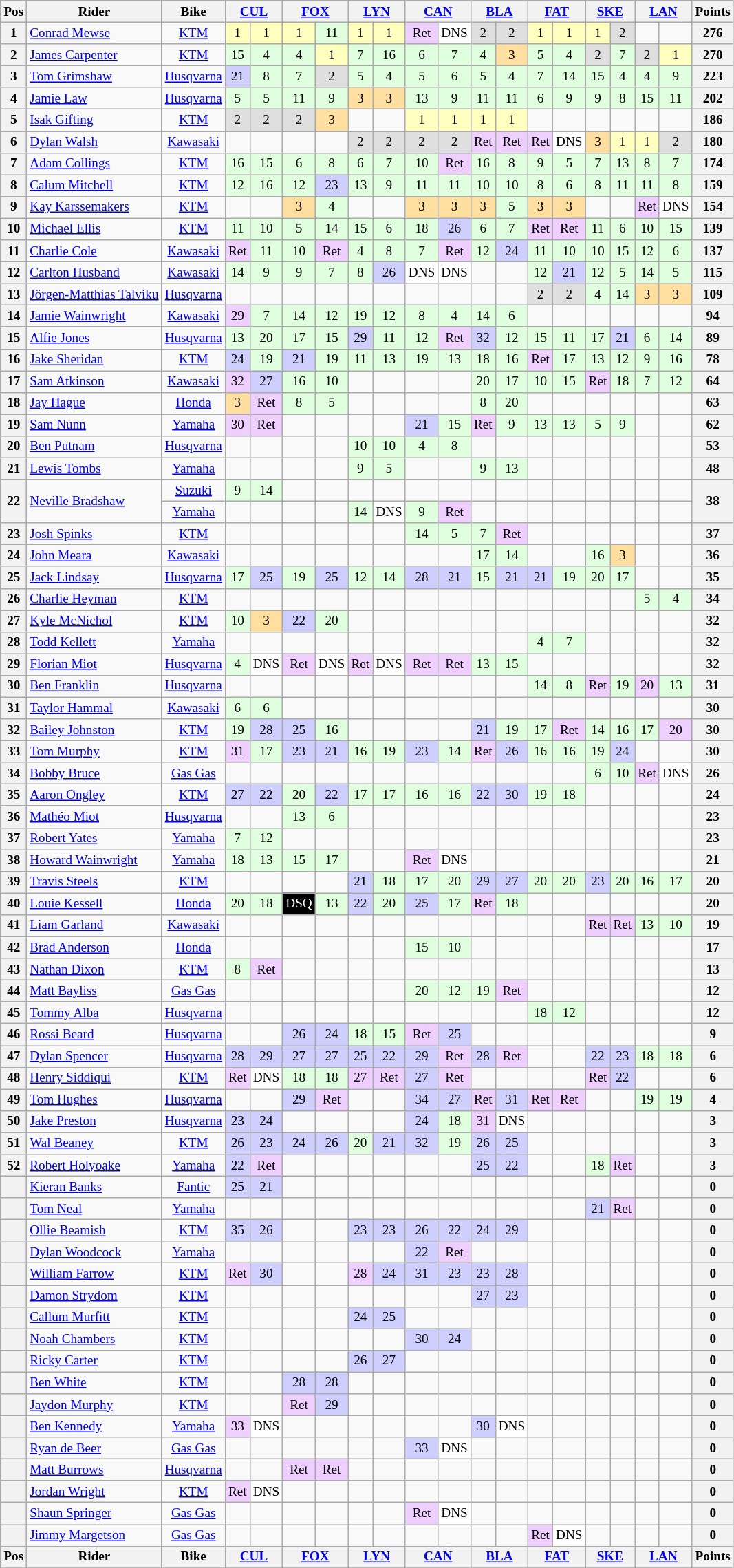<table class="wikitable" style="font-size: 80%; text-align:center">
<tr valign="top">
<th valign="middle">Pos</th>
<th valign="middle">Rider</th>
<th valign="middle">Bike</th>
<th colspan=2><a href='#'>CUL</a><br></th>
<th colspan=2><a href='#'>FOX</a><br></th>
<th colspan=2><a href='#'>LYN</a><br></th>
<th colspan=2><a href='#'>CAN</a><br></th>
<th colspan=2><a href='#'>BLA</a><br></th>
<th colspan=2><a href='#'>FAT</a><br></th>
<th colspan=2><a href='#'>SKE</a><br></th>
<th colspan=2><a href='#'>LAN</a><br></th>
<th valign="middle">Points</th>
</tr>
<tr>
<th>1</th>
<td align=left> <a href='#'>Conrad Mewse</a></td>
<td><a href='#'>KTM</a></td>
<td style="background:#ffffbf;">1</td>
<td style="background:#ffffbf;">1</td>
<td style="background:#ffffbf;">1</td>
<td style="background:#dfffdf;">11</td>
<td style="background:#ffffbf;">1</td>
<td style="background:#ffffbf;">1</td>
<td style="background:#efcfff;">Ret</td>
<td style="background:#ffffff;">DNS</td>
<td style="background:#dfdfdf;">2</td>
<td style="background:#dfdfdf;">2</td>
<td style="background:#ffffbf;">1</td>
<td style="background:#ffffbf;">1</td>
<td style="background:#ffffbf;">1</td>
<td style="background:#dfdfdf;">2</td>
<td></td>
<td></td>
<th>276</th>
</tr>
<tr>
<th>2</th>
<td align=left> <a href='#'>James Carpenter</a></td>
<td><a href='#'>KTM</a></td>
<td style="background:#dfffdf;">15</td>
<td style="background:#dfffdf;">4</td>
<td style="background:#dfffdf;">4</td>
<td style="background:#ffffbf;">1</td>
<td style="background:#dfffdf;">7</td>
<td style="background:#dfffdf;">16</td>
<td style="background:#dfffdf;">6</td>
<td style="background:#dfffdf;">7</td>
<td style="background:#dfffdf;">4</td>
<td style="background:#ffdf9f;">3</td>
<td style="background:#dfffdf;">5</td>
<td style="background:#dfffdf;">4</td>
<td style="background:#dfdfdf;">2</td>
<td style="background:#dfffdf;">7</td>
<td style="background:#dfdfdf;">2</td>
<td style="background:#ffffbf;">1</td>
<th>270</th>
</tr>
<tr>
<th>3</th>
<td align=left> <a href='#'>Tom Grimshaw</a></td>
<td><a href='#'>Husqvarna</a></td>
<td style="background:#cfcfff;">21</td>
<td style="background:#dfffdf;">8</td>
<td style="background:#dfffdf;">7</td>
<td style="background:#dfdfdf;">2</td>
<td style="background:#dfffdf;">5</td>
<td style="background:#dfffdf;">4</td>
<td style="background:#dfffdf;">5</td>
<td style="background:#dfffdf;">6</td>
<td style="background:#dfffdf;">5</td>
<td style="background:#dfffdf;">4</td>
<td style="background:#dfffdf;">7</td>
<td style="background:#dfffdf;">14</td>
<td style="background:#dfffdf;">15</td>
<td style="background:#dfffdf;">4</td>
<td style="background:#dfffdf;">4</td>
<td style="background:#dfffdf;">9</td>
<th>223</th>
</tr>
<tr>
<th>4</th>
<td align=left> <a href='#'>Jamie Law</a></td>
<td><a href='#'>Husqvarna</a></td>
<td style="background:#dfffdf;">5</td>
<td style="background:#dfffdf;">5</td>
<td style="background:#dfffdf;">11</td>
<td style="background:#dfffdf;">9</td>
<td style="background:#ffdf9f;">3</td>
<td style="background:#ffdf9f;">3</td>
<td style="background:#dfffdf;">13</td>
<td style="background:#dfffdf;">9</td>
<td style="background:#dfffdf;">11</td>
<td style="background:#dfffdf;">11</td>
<td style="background:#dfffdf;">6</td>
<td style="background:#dfffdf;">9</td>
<td style="background:#dfffdf;">9</td>
<td style="background:#dfffdf;">8</td>
<td style="background:#dfffdf;">15</td>
<td style="background:#dfffdf;">11</td>
<th>202</th>
</tr>
<tr>
<th>5</th>
<td align=left> <a href='#'>Isak Gifting</a></td>
<td><a href='#'>KTM</a></td>
<td style="background:#dfdfdf;">2</td>
<td style="background:#dfdfdf;">2</td>
<td style="background:#dfdfdf;">2</td>
<td style="background:#ffdf9f;">3</td>
<td></td>
<td></td>
<td style="background:#ffffbf;">1</td>
<td style="background:#ffffbf;">1</td>
<td style="background:#ffffbf;">1</td>
<td style="background:#ffffbf;">1</td>
<td></td>
<td></td>
<td></td>
<td></td>
<td></td>
<td></td>
<th>186</th>
</tr>
<tr>
<th>6</th>
<td align=left> <a href='#'>Dylan Walsh</a></td>
<td><a href='#'>Kawasaki</a></td>
<td></td>
<td></td>
<td></td>
<td></td>
<td style="background:#dfdfdf;">2</td>
<td style="background:#dfdfdf;">2</td>
<td style="background:#dfdfdf;">2</td>
<td style="background:#dfdfdf;">2</td>
<td style="background:#efcfff;">Ret</td>
<td style="background:#efcfff;">Ret</td>
<td style="background:#efcfff;">Ret</td>
<td style="background:#ffffff;">DNS</td>
<td style="background:#ffdf9f;">3</td>
<td style="background:#ffffbf;">1</td>
<td style="background:#ffffbf;">1</td>
<td style="background:#dfdfdf;">2</td>
<th>180</th>
</tr>
<tr>
<th>7</th>
<td align=left> <a href='#'>Adam Collings</a></td>
<td><a href='#'>KTM</a></td>
<td style="background:#dfffdf;">16</td>
<td style="background:#dfffdf;">15</td>
<td style="background:#dfffdf;">6</td>
<td style="background:#dfffdf;">8</td>
<td style="background:#dfffdf;">6</td>
<td style="background:#dfffdf;">7</td>
<td style="background:#dfffdf;">10</td>
<td style="background:#efcfff;">Ret</td>
<td style="background:#dfffdf;">16</td>
<td style="background:#dfffdf;">8</td>
<td style="background:#dfffdf;">9</td>
<td style="background:#dfffdf;">5</td>
<td style="background:#dfffdf;">7</td>
<td style="background:#dfffdf;">13</td>
<td style="background:#dfffdf;">8</td>
<td style="background:#dfffdf;">7</td>
<th>174</th>
</tr>
<tr>
<th>8</th>
<td align=left> <a href='#'>Calum Mitchell</a></td>
<td><a href='#'>KTM</a></td>
<td style="background:#dfffdf;">12</td>
<td style="background:#dfffdf;">16</td>
<td style="background:#dfffdf;">12</td>
<td style="background:#cfcfff;">23</td>
<td style="background:#dfffdf;">13</td>
<td style="background:#dfffdf;">9</td>
<td style="background:#dfffdf;">11</td>
<td style="background:#dfffdf;">11</td>
<td style="background:#dfffdf;">10</td>
<td style="background:#dfffdf;">10</td>
<td style="background:#dfffdf;">8</td>
<td style="background:#dfffdf;">6</td>
<td style="background:#dfffdf;">8</td>
<td style="background:#dfffdf;">11</td>
<td style="background:#dfffdf;">11</td>
<td style="background:#dfffdf;">8</td>
<th>159</th>
</tr>
<tr>
<th>9</th>
<td align=left> <a href='#'>Kay Karssemakers</a></td>
<td><a href='#'>KTM</a></td>
<td></td>
<td></td>
<td style="background:#ffdf9f;">3</td>
<td style="background:#dfffdf;">4</td>
<td></td>
<td></td>
<td style="background:#ffdf9f;">3</td>
<td style="background:#ffdf9f;">3</td>
<td style="background:#ffdf9f;">3</td>
<td style="background:#dfffdf;">5</td>
<td style="background:#ffdf9f;">3</td>
<td style="background:#ffdf9f;">3</td>
<td></td>
<td></td>
<td style="background:#efcfff;">Ret</td>
<td style="background:#ffffff;">DNS</td>
<th>154</th>
</tr>
<tr>
<th>10</th>
<td align=left> <a href='#'>Michael Ellis</a></td>
<td><a href='#'>KTM</a></td>
<td style="background:#dfffdf;">11</td>
<td style="background:#dfffdf;">10</td>
<td style="background:#dfffdf;">5</td>
<td style="background:#dfffdf;">14</td>
<td style="background:#dfffdf;">15</td>
<td style="background:#dfffdf;">6</td>
<td style="background:#dfffdf;">18</td>
<td style="background:#cfcfff;">26</td>
<td style="background:#dfffdf;">6</td>
<td style="background:#dfffdf;">7</td>
<td style="background:#efcfff;">Ret</td>
<td style="background:#efcfff;">Ret</td>
<td style="background:#dfffdf;">11</td>
<td style="background:#dfffdf;">6</td>
<td style="background:#dfffdf;">10</td>
<td style="background:#dfffdf;">15</td>
<th>139</th>
</tr>
<tr>
<th>11</th>
<td align=left> <a href='#'>Charlie Cole</a></td>
<td><a href='#'>Kawasaki</a></td>
<td style="background:#efcfff;">Ret</td>
<td style="background:#dfffdf;">11</td>
<td style="background:#dfffdf;">10</td>
<td style="background:#efcfff;">Ret</td>
<td style="background:#dfffdf;">4</td>
<td style="background:#dfffdf;">8</td>
<td style="background:#dfffdf;">7</td>
<td style="background:#efcfff;">Ret</td>
<td style="background:#dfffdf;">12</td>
<td style="background:#cfcfff;">24</td>
<td style="background:#dfffdf;">11</td>
<td style="background:#dfffdf;">10</td>
<td style="background:#dfffdf;">10</td>
<td style="background:#dfffdf;">15</td>
<td style="background:#dfffdf;">12</td>
<td style="background:#dfffdf;">6</td>
<th>137</th>
</tr>
<tr>
<th>12</th>
<td align=left> <a href='#'>Carlton Husband</a></td>
<td><a href='#'>Kawasaki</a></td>
<td style="background:#dfffdf;">14</td>
<td style="background:#dfffdf;">9</td>
<td style="background:#dfffdf;">9</td>
<td style="background:#dfffdf;">7</td>
<td style="background:#dfffdf;">8</td>
<td style="background:#cfcfff;">26</td>
<td style="background:#ffffff;">DNS</td>
<td style="background:#ffffff;">DNS</td>
<td></td>
<td></td>
<td style="background:#dfffdf;">12</td>
<td style="background:#cfcfff;">21</td>
<td style="background:#dfffdf;">12</td>
<td style="background:#dfffdf;">5</td>
<td style="background:#dfffdf;">14</td>
<td style="background:#dfffdf;">5</td>
<th>115</th>
</tr>
<tr>
<th>13</th>
<td align=left> <a href='#'>Jörgen-Matthias Talviku</a></td>
<td><a href='#'>Husqvarna</a></td>
<td></td>
<td></td>
<td></td>
<td></td>
<td></td>
<td></td>
<td></td>
<td></td>
<td></td>
<td></td>
<td style="background:#dfdfdf;">2</td>
<td style="background:#dfdfdf;">2</td>
<td style="background:#dfffdf;">4</td>
<td style="background:#dfffdf;">14</td>
<td style="background:#ffdf9f;">3</td>
<td style="background:#ffdf9f;">3</td>
<th>109</th>
</tr>
<tr>
<th>14</th>
<td align=left> <a href='#'>Jamie Wainwright</a></td>
<td><a href='#'>Kawasaki</a></td>
<td style="background:#efcfff;">29</td>
<td style="background:#dfffdf;">7</td>
<td style="background:#dfffdf;">14</td>
<td style="background:#dfffdf;">12</td>
<td style="background:#dfffdf;">19</td>
<td style="background:#dfffdf;">12</td>
<td style="background:#dfffdf;">8</td>
<td style="background:#dfffdf;">4</td>
<td style="background:#dfffdf;">14</td>
<td style="background:#dfffdf;">6</td>
<td></td>
<td></td>
<td></td>
<td></td>
<td></td>
<td></td>
<th>94</th>
</tr>
<tr>
<th>15</th>
<td align=left> <a href='#'>Alfie Jones</a></td>
<td><a href='#'>Husqvarna</a></td>
<td style="background:#dfffdf;">13</td>
<td style="background:#dfffdf;">20</td>
<td style="background:#dfffdf;">17</td>
<td style="background:#dfffdf;">15</td>
<td style="background:#cfcfff;">29</td>
<td style="background:#dfffdf;">11</td>
<td style="background:#dfffdf;">12</td>
<td style="background:#efcfff;">Ret</td>
<td style="background:#cfcfff;">32</td>
<td style="background:#dfffdf;">12</td>
<td style="background:#dfffdf;">15</td>
<td style="background:#dfffdf;">11</td>
<td style="background:#dfffdf;">17</td>
<td style="background:#cfcfff;">21</td>
<td style="background:#dfffdf;">6</td>
<td style="background:#dfffdf;">14</td>
<th>89</th>
</tr>
<tr>
<th>16</th>
<td align=left> <a href='#'>Jake Sheridan</a></td>
<td><a href='#'>KTM</a></td>
<td style="background:#cfcfff;">24</td>
<td style="background:#dfffdf;">19</td>
<td style="background:#cfcfff;">21</td>
<td style="background:#dfffdf;">19</td>
<td style="background:#dfffdf;">11</td>
<td style="background:#dfffdf;">13</td>
<td style="background:#dfffdf;">19</td>
<td style="background:#dfffdf;">13</td>
<td style="background:#dfffdf;">18</td>
<td style="background:#dfffdf;">16</td>
<td style="background:#efcfff;">Ret</td>
<td style="background:#dfffdf;">17</td>
<td style="background:#dfffdf;">13</td>
<td style="background:#dfffdf;">12</td>
<td style="background:#dfffdf;">9</td>
<td style="background:#dfffdf;">16</td>
<th>78</th>
</tr>
<tr>
<th>17</th>
<td align=left> <a href='#'>Sam Atkinson</a></td>
<td><a href='#'>Kawasaki</a></td>
<td style="background:#efcfff;">32</td>
<td style="background:#cfcfff;">27</td>
<td style="background:#dfffdf;">16</td>
<td style="background:#dfffdf;">10</td>
<td></td>
<td></td>
<td></td>
<td></td>
<td style="background:#dfffdf;">20</td>
<td style="background:#dfffdf;">17</td>
<td style="background:#dfffdf;">10</td>
<td style="background:#dfffdf;">15</td>
<td style="background:#efcfff;">Ret</td>
<td style="background:#dfffdf;">18</td>
<td style="background:#dfffdf;">7</td>
<td style="background:#dfffdf;">12</td>
<th>64</th>
</tr>
<tr>
<th>18</th>
<td align=left> <a href='#'>Jay Hague</a></td>
<td><a href='#'>Honda</a></td>
<td style="background:#ffdf9f;">3</td>
<td style="background:#efcfff;">Ret</td>
<td style="background:#dfffdf;">8</td>
<td style="background:#dfffdf;">5</td>
<td></td>
<td></td>
<td></td>
<td></td>
<td style="background:#dfffdf;">8</td>
<td style="background:#dfffdf;">20</td>
<td></td>
<td></td>
<td></td>
<td></td>
<td></td>
<td></td>
<th>63</th>
</tr>
<tr>
<th>19</th>
<td align=left> <a href='#'>Sam Nunn</a></td>
<td><a href='#'>Yamaha</a></td>
<td style="background:#efcfff;">30</td>
<td style="background:#efcfff;">Ret</td>
<td></td>
<td></td>
<td></td>
<td></td>
<td style="background:#cfcfff;">21</td>
<td style="background:#dfffdf;">15</td>
<td style="background:#efcfff;">Ret</td>
<td style="background:#dfffdf;">9</td>
<td style="background:#dfffdf;">13</td>
<td style="background:#dfffdf;">13</td>
<td style="background:#dfffdf;">5</td>
<td style="background:#dfffdf;">9</td>
<td></td>
<td></td>
<th>62</th>
</tr>
<tr>
<th>20</th>
<td align=left> <a href='#'>Ben Putnam</a></td>
<td><a href='#'>Husqvarna</a></td>
<td></td>
<td></td>
<td></td>
<td></td>
<td style="background:#dfffdf;">10</td>
<td style="background:#dfffdf;">10</td>
<td style="background:#dfffdf;">4</td>
<td style="background:#dfffdf;">8</td>
<td></td>
<td></td>
<td></td>
<td></td>
<td></td>
<td></td>
<td></td>
<td></td>
<th>53</th>
</tr>
<tr>
<th>21</th>
<td align=left> <a href='#'>Lewis Tombs</a></td>
<td><a href='#'>Yamaha</a></td>
<td></td>
<td></td>
<td></td>
<td></td>
<td style="background:#dfffdf;">9</td>
<td style="background:#dfffdf;">5</td>
<td></td>
<td></td>
<td style="background:#dfffdf;">9</td>
<td style="background:#dfffdf;">13</td>
<td></td>
<td></td>
<td></td>
<td></td>
<td></td>
<td></td>
<th>48</th>
</tr>
<tr>
<th rowspan=2>22</th>
<td rowspan=2 align=left> <a href='#'>Neville Bradshaw</a></td>
<td><a href='#'>Suzuki</a></td>
<td style="background:#dfffdf;">9</td>
<td style="background:#dfffdf;">14</td>
<td></td>
<td></td>
<td></td>
<td></td>
<td></td>
<td></td>
<td></td>
<td></td>
<td></td>
<td></td>
<td></td>
<td></td>
<td></td>
<td></td>
<th rowspan=2>38</th>
</tr>
<tr>
<td><a href='#'>Yamaha</a></td>
<td></td>
<td></td>
<td></td>
<td></td>
<td style="background:#dfffdf;">14</td>
<td style="background:#ffffff;">DNS</td>
<td style="background:#dfffdf;">9</td>
<td style="background:#efcfff;">Ret</td>
<td></td>
<td></td>
<td></td>
<td></td>
<td></td>
<td></td>
<td></td>
<td></td>
</tr>
<tr>
<th>23</th>
<td align=left> <a href='#'>Josh Spinks</a></td>
<td><a href='#'>KTM</a></td>
<td></td>
<td></td>
<td></td>
<td></td>
<td></td>
<td></td>
<td style="background:#dfffdf;">14</td>
<td style="background:#dfffdf;">5</td>
<td style="background:#dfffdf;">7</td>
<td style="background:#efcfff;">Ret</td>
<td></td>
<td></td>
<td></td>
<td></td>
<td></td>
<td></td>
<th>37</th>
</tr>
<tr>
<th>24</th>
<td align=left> <a href='#'>John Meara</a></td>
<td><a href='#'>Kawasaki</a></td>
<td></td>
<td></td>
<td></td>
<td></td>
<td></td>
<td></td>
<td></td>
<td></td>
<td style="background:#dfffdf;">17</td>
<td style="background:#dfffdf;">14</td>
<td></td>
<td></td>
<td style="background:#dfffdf;">16</td>
<td style="background:#ffdf9f;">3</td>
<td></td>
<td></td>
<th>36</th>
</tr>
<tr>
<th>25</th>
<td align=left> <a href='#'>Jack Lindsay</a></td>
<td><a href='#'>Husqvarna</a></td>
<td style="background:#dfffdf;">17</td>
<td style="background:#cfcfff;">25</td>
<td style="background:#dfffdf;">19</td>
<td style="background:#cfcfff;">25</td>
<td style="background:#dfffdf;">12</td>
<td style="background:#dfffdf;">14</td>
<td style="background:#cfcfff;">28</td>
<td style="background:#cfcfff;">21</td>
<td style="background:#dfffdf;">15</td>
<td style="background:#cfcfff;">21</td>
<td style="background:#cfcfff;">21</td>
<td style="background:#dfffdf;">19</td>
<td style="background:#dfffdf;">20</td>
<td style="background:#dfffdf;">17</td>
<td></td>
<td></td>
<th>35</th>
</tr>
<tr>
<th>26</th>
<td align=left> <a href='#'>Charlie Heyman</a></td>
<td><a href='#'>KTM</a></td>
<td></td>
<td></td>
<td></td>
<td></td>
<td></td>
<td></td>
<td></td>
<td></td>
<td></td>
<td></td>
<td></td>
<td></td>
<td></td>
<td></td>
<td style="background:#dfffdf;">5</td>
<td style="background:#dfffdf;">4</td>
<th>34</th>
</tr>
<tr>
<th>27</th>
<td align=left> <a href='#'>Kyle McNichol</a></td>
<td><a href='#'>KTM</a></td>
<td style="background:#dfffdf;">10</td>
<td style="background:#ffdf9f;">3</td>
<td style="background:#cfcfff;">22</td>
<td style="background:#dfffdf;">20</td>
<td></td>
<td></td>
<td></td>
<td></td>
<td></td>
<td></td>
<td></td>
<td></td>
<td></td>
<td></td>
<td></td>
<td></td>
<th>32</th>
</tr>
<tr>
<th>28</th>
<td align=left> <a href='#'>Todd Kellett</a></td>
<td><a href='#'>Yamaha</a></td>
<td></td>
<td></td>
<td></td>
<td></td>
<td></td>
<td></td>
<td></td>
<td></td>
<td></td>
<td></td>
<td style="background:#dfffdf;">4</td>
<td style="background:#dfffdf;">7</td>
<td></td>
<td></td>
<td></td>
<td></td>
<th>32</th>
</tr>
<tr>
<th>29</th>
<td align=left> <a href='#'>Florian Miot</a></td>
<td><a href='#'>Husqvarna</a></td>
<td style="background:#dfffdf;">4</td>
<td style="background:#ffffff;">DNS</td>
<td style="background:#efcfff;">Ret</td>
<td style="background:#ffffff;">DNS</td>
<td style="background:#efcfff;">Ret</td>
<td style="background:#ffffff;">DNS</td>
<td style="background:#efcfff;">Ret</td>
<td style="background:#efcfff;">Ret</td>
<td style="background:#dfffdf;">13</td>
<td style="background:#dfffdf;">15</td>
<td></td>
<td></td>
<td></td>
<td></td>
<td></td>
<td></td>
<th>32</th>
</tr>
<tr>
<th>30</th>
<td align=left> <a href='#'>Ben Franklin</a></td>
<td><a href='#'>Husqvarna</a></td>
<td></td>
<td></td>
<td></td>
<td></td>
<td></td>
<td></td>
<td></td>
<td></td>
<td></td>
<td></td>
<td style="background:#dfffdf;">14</td>
<td style="background:#dfffdf;">8</td>
<td style="background:#efcfff;">Ret</td>
<td style="background:#dfffdf;">19</td>
<td style="background:#efcfff;">20</td>
<td style="background:#dfffdf;">13</td>
<th>31</th>
</tr>
<tr>
<th>31</th>
<td align=left> <a href='#'>Taylor Hammal</a></td>
<td><a href='#'>Kawasaki</a></td>
<td style="background:#dfffdf;">6</td>
<td style="background:#dfffdf;">6</td>
<td></td>
<td></td>
<td></td>
<td></td>
<td></td>
<td></td>
<td></td>
<td></td>
<td></td>
<td></td>
<td></td>
<td></td>
<td></td>
<td></td>
<th>30</th>
</tr>
<tr>
<th>32</th>
<td align=left> <a href='#'>Bailey Johnston</a></td>
<td><a href='#'>KTM</a></td>
<td style="background:#dfffdf;">19</td>
<td style="background:#cfcfff;">28</td>
<td style="background:#cfcfff;">25</td>
<td style="background:#dfffdf;">16</td>
<td></td>
<td></td>
<td></td>
<td></td>
<td style="background:#cfcfff;">21</td>
<td style="background:#dfffdf;">19</td>
<td style="background:#dfffdf;">17</td>
<td style="background:#efcfff;">Ret</td>
<td style="background:#dfffdf;">14</td>
<td style="background:#dfffdf;">16</td>
<td style="background:#dfffdf;">17</td>
<td style="background:#efcfff;">20</td>
<th>30</th>
</tr>
<tr>
<th>33</th>
<td align=left> <a href='#'>Tom Murphy</a></td>
<td><a href='#'>KTM</a></td>
<td style="background:#efcfff;">31</td>
<td style="background:#dfffdf;">17</td>
<td style="background:#cfcfff;">23</td>
<td style="background:#cfcfff;">21</td>
<td style="background:#dfffdf;">16</td>
<td style="background:#dfffdf;">19</td>
<td style="background:#cfcfff;">23</td>
<td style="background:#dfffdf;">14</td>
<td style="background:#efcfff;">Ret</td>
<td style="background:#cfcfff;">26</td>
<td style="background:#dfffdf;">16</td>
<td style="background:#dfffdf;">16</td>
<td style="background:#dfffdf;">19</td>
<td style="background:#cfcfff;">24</td>
<td></td>
<td></td>
<th>30</th>
</tr>
<tr>
<th>34</th>
<td align=left> <a href='#'>Bobby Bruce</a></td>
<td><a href='#'>Gas Gas</a></td>
<td></td>
<td></td>
<td></td>
<td></td>
<td></td>
<td></td>
<td></td>
<td></td>
<td></td>
<td></td>
<td></td>
<td></td>
<td style="background:#dfffdf;">6</td>
<td style="background:#dfffdf;">10</td>
<td style="background:#efcfff;">Ret</td>
<td style="background:#ffffff;">DNS</td>
<th>26</th>
</tr>
<tr>
<th>35</th>
<td align=left> <a href='#'>Aaron Ongley</a></td>
<td><a href='#'>KTM</a></td>
<td style="background:#cfcfff;">27</td>
<td style="background:#cfcfff;">22</td>
<td style="background:#dfffdf;">20</td>
<td style="background:#cfcfff;">22</td>
<td style="background:#dfffdf;">17</td>
<td style="background:#dfffdf;">17</td>
<td style="background:#dfffdf;">16</td>
<td style="background:#dfffdf;">16</td>
<td style="background:#cfcfff;">22</td>
<td style="background:#cfcfff;">30</td>
<td style="background:#dfffdf;">19</td>
<td style="background:#dfffdf;">18</td>
<td></td>
<td></td>
<td></td>
<td></td>
<th>24</th>
</tr>
<tr>
<th>36</th>
<td align=left> <a href='#'>Mathéo Miot</a></td>
<td><a href='#'>Husqvarna</a></td>
<td></td>
<td></td>
<td style="background:#dfffdf;">13</td>
<td style="background:#dfffdf;">6</td>
<td></td>
<td></td>
<td></td>
<td></td>
<td></td>
<td></td>
<td></td>
<td></td>
<td></td>
<td></td>
<td></td>
<td></td>
<th>23</th>
</tr>
<tr>
<th>37</th>
<td align=left> <a href='#'>Robert Yates</a></td>
<td><a href='#'>Yamaha</a></td>
<td style="background:#dfffdf;">7</td>
<td style="background:#dfffdf;">12</td>
<td></td>
<td></td>
<td></td>
<td></td>
<td></td>
<td></td>
<td></td>
<td></td>
<td></td>
<td></td>
<td></td>
<td></td>
<td></td>
<td></td>
<th>23</th>
</tr>
<tr>
<th>38</th>
<td align=left> <a href='#'>Howard Wainwright</a></td>
<td><a href='#'>Yamaha</a></td>
<td style="background:#dfffdf;">18</td>
<td style="background:#dfffdf;">13</td>
<td style="background:#dfffdf;">15</td>
<td style="background:#dfffdf;">17</td>
<td></td>
<td></td>
<td style="background:#efcfff;">Ret</td>
<td style="background:#ffffff;">DNS</td>
<td></td>
<td></td>
<td></td>
<td></td>
<td></td>
<td></td>
<td></td>
<td></td>
<th>21</th>
</tr>
<tr>
<th>39</th>
<td align=left> <a href='#'>Travis Steels</a></td>
<td><a href='#'>KTM</a></td>
<td></td>
<td></td>
<td></td>
<td></td>
<td style="background:#cfcfff;">21</td>
<td style="background:#dfffdf;">18</td>
<td style="background:#dfffdf;">17</td>
<td style="background:#dfffdf;">20</td>
<td style="background:#cfcfff;">29</td>
<td style="background:#cfcfff;">27</td>
<td style="background:#dfffdf;">20</td>
<td style="background:#dfffdf;">20</td>
<td style="background:#cfcfff;">23</td>
<td style="background:#dfffdf;">20</td>
<td style="background:#dfffdf;">16</td>
<td style="background:#dfffdf;">17</td>
<th>20</th>
</tr>
<tr>
<th>40</th>
<td align=left> <a href='#'>Louie Kessell</a></td>
<td><a href='#'>Honda</a></td>
<td style="background:#dfffdf;">20</td>
<td style="background:#dfffdf;">18</td>
<td style="background:#000000;color:#ffffff;">DSQ</td>
<td style="background:#dfffdf;">13</td>
<td style="background:#cfcfff;">22</td>
<td style="background:#dfffdf;">20</td>
<td style="background:#cfcfff;">25</td>
<td style="background:#dfffdf;">17</td>
<td style="background:#efcfff;">Ret</td>
<td style="background:#dfffdf;">18</td>
<td></td>
<td></td>
<td></td>
<td></td>
<td></td>
<td></td>
<th>20</th>
</tr>
<tr>
<th>41</th>
<td align=left> <a href='#'>Liam Garland</a></td>
<td><a href='#'>Kawasaki</a></td>
<td></td>
<td></td>
<td></td>
<td></td>
<td></td>
<td></td>
<td></td>
<td></td>
<td></td>
<td></td>
<td></td>
<td></td>
<td style="background:#efcfff;">Ret</td>
<td style="background:#efcfff;">Ret</td>
<td style="background:#dfffdf;">13</td>
<td style="background:#dfffdf;">10</td>
<th>19</th>
</tr>
<tr>
<th>42</th>
<td align=left> <a href='#'>Brad Anderson</a></td>
<td><a href='#'>Honda</a></td>
<td></td>
<td></td>
<td></td>
<td></td>
<td></td>
<td></td>
<td style="background:#dfffdf;">15</td>
<td style="background:#dfffdf;">10</td>
<td></td>
<td></td>
<td></td>
<td></td>
<td></td>
<td></td>
<td></td>
<td></td>
<th>17</th>
</tr>
<tr>
<th>43</th>
<td align=left> <a href='#'>Nathan Dixon</a></td>
<td><a href='#'>KTM</a></td>
<td style="background:#dfffdf;">8</td>
<td style="background:#efcfff;">Ret</td>
<td></td>
<td></td>
<td></td>
<td></td>
<td></td>
<td></td>
<td></td>
<td></td>
<td></td>
<td></td>
<td></td>
<td></td>
<td></td>
<td></td>
<th>13</th>
</tr>
<tr>
<th>44</th>
<td align=left> <a href='#'>Matt Bayliss</a></td>
<td><a href='#'>Gas Gas</a></td>
<td></td>
<td></td>
<td></td>
<td></td>
<td></td>
<td></td>
<td style="background:#dfffdf;">20</td>
<td style="background:#dfffdf;">12</td>
<td style="background:#dfffdf;">19</td>
<td style="background:#efcfff;">Ret</td>
<td></td>
<td></td>
<td></td>
<td></td>
<td></td>
<td></td>
<th>12</th>
</tr>
<tr>
<th>45</th>
<td align=left> <a href='#'>Tommy Alba</a></td>
<td><a href='#'>Husqvarna</a></td>
<td></td>
<td></td>
<td></td>
<td></td>
<td></td>
<td></td>
<td></td>
<td></td>
<td></td>
<td></td>
<td style="background:#dfffdf;">18</td>
<td style="background:#dfffdf;">12</td>
<td></td>
<td></td>
<td></td>
<td></td>
<th>12</th>
</tr>
<tr>
<th>46</th>
<td align=left> <a href='#'>Rossi Beard</a></td>
<td><a href='#'>Husqvarna</a></td>
<td></td>
<td></td>
<td style="background:#cfcfff;">26</td>
<td style="background:#cfcfff;">24</td>
<td style="background:#dfffdf;">18</td>
<td style="background:#dfffdf;">15</td>
<td style="background:#efcfff;">Ret</td>
<td style="background:#cfcfff;">25</td>
<td></td>
<td></td>
<td></td>
<td></td>
<td></td>
<td></td>
<td></td>
<td></td>
<th>9</th>
</tr>
<tr>
<th>47</th>
<td align=left> <a href='#'>Dylan Spencer</a></td>
<td><a href='#'>Husqvarna</a></td>
<td style="background:#cfcfff;">28</td>
<td style="background:#cfcfff;">29</td>
<td style="background:#cfcfff;">27</td>
<td style="background:#cfcfff;">27</td>
<td style="background:#cfcfff;">25</td>
<td style="background:#cfcfff;">22</td>
<td style="background:#cfcfff;">29</td>
<td style="background:#efcfff;">Ret</td>
<td style="background:#cfcfff;">28</td>
<td style="background:#efcfff;">Ret</td>
<td></td>
<td></td>
<td style="background:#cfcfff;">22</td>
<td style="background:#cfcfff;">23</td>
<td style="background:#dfffdf;">18</td>
<td style="background:#dfffdf;">18</td>
<th>6</th>
</tr>
<tr>
<th>48</th>
<td align=left> <a href='#'>Henry Siddiqui</a></td>
<td><a href='#'>KTM</a></td>
<td style="background:#efcfff;">Ret</td>
<td style="background:#ffffff;">DNS</td>
<td style="background:#dfffdf;">18</td>
<td style="background:#dfffdf;">18</td>
<td style="background:#efcfff;">27</td>
<td style="background:#efcfff;">Ret</td>
<td style="background:#cfcfff;">27</td>
<td style="background:#efcfff;">Ret</td>
<td></td>
<td></td>
<td></td>
<td></td>
<td style="background:#efcfff;">Ret</td>
<td style="background:#cfcfff;">22</td>
<td></td>
<td></td>
<th>6</th>
</tr>
<tr>
<th>49</th>
<td align=left> <a href='#'>Tom Hughes</a></td>
<td><a href='#'>Husqvarna</a></td>
<td></td>
<td></td>
<td style="background:#cfcfff;">29</td>
<td style="background:#efcfff;">Ret</td>
<td></td>
<td></td>
<td style="background:#cfcfff;">34</td>
<td style="background:#cfcfff;">27</td>
<td style="background:#efcfff;">Ret</td>
<td style="background:#cfcfff;">31</td>
<td style="background:#efcfff;">Ret</td>
<td style="background:#efcfff;">Ret</td>
<td></td>
<td></td>
<td style="background:#dfffdf;">19</td>
<td style="background:#dfffdf;">19</td>
<th>4</th>
</tr>
<tr>
<th>50</th>
<td align=left> <a href='#'>Jake Preston</a></td>
<td><a href='#'>Husqvarna</a></td>
<td style="background:#cfcfff;">23</td>
<td style="background:#cfcfff;">24</td>
<td></td>
<td></td>
<td></td>
<td></td>
<td style="background:#cfcfff;">24</td>
<td style="background:#dfffdf;">18</td>
<td style="background:#efcfff;">31</td>
<td style="background:#ffffff;">DNS</td>
<td></td>
<td></td>
<td></td>
<td></td>
<td></td>
<td></td>
<th>3</th>
</tr>
<tr>
<th>51</th>
<td align=left> <a href='#'>Wal Beaney</a></td>
<td><a href='#'>KTM</a></td>
<td style="background:#cfcfff;">26</td>
<td style="background:#cfcfff;">23</td>
<td style="background:#cfcfff;">24</td>
<td style="background:#cfcfff;">26</td>
<td style="background:#dfffdf;">20</td>
<td style="background:#cfcfff;">21</td>
<td style="background:#cfcfff;">32</td>
<td style="background:#dfffdf;">19</td>
<td style="background:#cfcfff;">26</td>
<td style="background:#cfcfff;">25</td>
<td></td>
<td></td>
<td></td>
<td></td>
<td></td>
<td></td>
<th>3</th>
</tr>
<tr>
<th>52</th>
<td align=left> <a href='#'>Robert Holyoake</a></td>
<td><a href='#'>Yamaha</a></td>
<td style="background:#cfcfff;">22</td>
<td style="background:#efcfff;">Ret</td>
<td></td>
<td></td>
<td></td>
<td></td>
<td></td>
<td></td>
<td style="background:#cfcfff;">25</td>
<td style="background:#cfcfff;">22</td>
<td></td>
<td></td>
<td style="background:#dfffdf;">18</td>
<td style="background:#efcfff;">Ret</td>
<td></td>
<td></td>
<th>3</th>
</tr>
<tr>
<th></th>
<td align=left> <a href='#'>Kieran Banks</a></td>
<td><a href='#'>Fantic</a></td>
<td style="background:#cfcfff;">25</td>
<td style="background:#cfcfff;">21</td>
<td></td>
<td></td>
<td></td>
<td></td>
<td></td>
<td></td>
<td></td>
<td></td>
<td></td>
<td></td>
<td></td>
<td></td>
<td></td>
<td></td>
<th>0</th>
</tr>
<tr>
<th></th>
<td align=left> <a href='#'>Tom Neal</a></td>
<td><a href='#'>Yamaha</a></td>
<td></td>
<td></td>
<td></td>
<td></td>
<td></td>
<td></td>
<td></td>
<td></td>
<td></td>
<td></td>
<td></td>
<td></td>
<td style="background:#cfcfff;">21</td>
<td style="background:#efcfff;">Ret</td>
<td></td>
<td></td>
<th>0</th>
</tr>
<tr>
<th></th>
<td align=left> <a href='#'>Ollie Beamish</a></td>
<td><a href='#'>KTM</a></td>
<td style="background:#cfcfff;">35</td>
<td style="background:#cfcfff;">26</td>
<td></td>
<td></td>
<td style="background:#cfcfff;">23</td>
<td style="background:#cfcfff;">23</td>
<td style="background:#cfcfff;">26</td>
<td style="background:#cfcfff;">22</td>
<td style="background:#cfcfff;">24</td>
<td style="background:#cfcfff;">29</td>
<td></td>
<td></td>
<td></td>
<td></td>
<td></td>
<td></td>
<th>0</th>
</tr>
<tr>
<th></th>
<td align=left> <a href='#'>Dylan Woodcock</a></td>
<td><a href='#'>Yamaha</a></td>
<td></td>
<td></td>
<td></td>
<td></td>
<td></td>
<td></td>
<td style="background:#cfcfff;">22</td>
<td style="background:#efcfff;">Ret</td>
<td></td>
<td></td>
<td></td>
<td></td>
<td></td>
<td></td>
<td></td>
<td></td>
<th>0</th>
</tr>
<tr>
<th></th>
<td align=left> <a href='#'>William Farrow</a></td>
<td><a href='#'>KTM</a></td>
<td style="background:#efcfff;">Ret</td>
<td style="background:#cfcfff;">30</td>
<td></td>
<td></td>
<td style="background:#efcfff;">28</td>
<td style="background:#cfcfff;">24</td>
<td style="background:#cfcfff;">31</td>
<td style="background:#cfcfff;">23</td>
<td style="background:#cfcfff;">23</td>
<td style="background:#cfcfff;">28</td>
<td></td>
<td></td>
<td></td>
<td></td>
<td></td>
<td></td>
<th>0</th>
</tr>
<tr>
<th></th>
<td align=left> <a href='#'>Damon Strydom</a></td>
<td><a href='#'>KTM</a></td>
<td></td>
<td></td>
<td></td>
<td></td>
<td></td>
<td></td>
<td></td>
<td></td>
<td style="background:#cfcfff;">27</td>
<td style="background:#cfcfff;">23</td>
<td></td>
<td></td>
<td></td>
<td></td>
<td></td>
<td></td>
<th>0</th>
</tr>
<tr>
<th></th>
<td align=left> <a href='#'>Callum Murfitt</a></td>
<td><a href='#'>KTM</a></td>
<td></td>
<td></td>
<td></td>
<td></td>
<td style="background:#cfcfff;">24</td>
<td style="background:#cfcfff;">25</td>
<td></td>
<td></td>
<td></td>
<td></td>
<td></td>
<td></td>
<td></td>
<td></td>
<td></td>
<td></td>
<th>0</th>
</tr>
<tr>
<th></th>
<td align=left> <a href='#'>Noah Chambers</a></td>
<td><a href='#'>KTM</a></td>
<td></td>
<td></td>
<td></td>
<td></td>
<td></td>
<td></td>
<td style="background:#cfcfff;">30</td>
<td style="background:#cfcfff;">24</td>
<td></td>
<td></td>
<td></td>
<td></td>
<td></td>
<td></td>
<td></td>
<td></td>
<th>0</th>
</tr>
<tr>
<th></th>
<td align=left> <a href='#'>Ricky Carter</a></td>
<td><a href='#'>KTM</a></td>
<td></td>
<td></td>
<td></td>
<td></td>
<td style="background:#cfcfff;">26</td>
<td style="background:#cfcfff;">27</td>
<td></td>
<td></td>
<td></td>
<td></td>
<td></td>
<td></td>
<td></td>
<td></td>
<td></td>
<td></td>
<th>0</th>
</tr>
<tr>
<th></th>
<td align=left> <a href='#'>Ben White</a></td>
<td><a href='#'>KTM</a></td>
<td></td>
<td></td>
<td style="background:#cfcfff;">28</td>
<td style="background:#cfcfff;">28</td>
<td></td>
<td></td>
<td></td>
<td></td>
<td></td>
<td></td>
<td></td>
<td></td>
<td></td>
<td></td>
<td></td>
<td></td>
<th>0</th>
</tr>
<tr>
<th></th>
<td align=left> <a href='#'>Jaydon Murphy</a></td>
<td><a href='#'>KTM</a></td>
<td></td>
<td></td>
<td style="background:#efcfff;">Ret</td>
<td style="background:#cfcfff;">29</td>
<td></td>
<td></td>
<td></td>
<td></td>
<td></td>
<td></td>
<td></td>
<td></td>
<td></td>
<td></td>
<td></td>
<td></td>
<th>0</th>
</tr>
<tr>
<th></th>
<td align=left> <a href='#'>Ben Kennedy</a></td>
<td><a href='#'>Yamaha</a></td>
<td style="background:#efcfff;">33</td>
<td style="background:#ffffff;">DNS</td>
<td></td>
<td></td>
<td></td>
<td></td>
<td></td>
<td></td>
<td style="background:#cfcfff;">30</td>
<td style="background:#ffffff;">DNS</td>
<td></td>
<td></td>
<td></td>
<td></td>
<td></td>
<td></td>
<th>0</th>
</tr>
<tr>
<th></th>
<td align=left> <a href='#'>Ryan de Beer</a></td>
<td><a href='#'>Gas Gas</a></td>
<td></td>
<td></td>
<td></td>
<td></td>
<td></td>
<td></td>
<td style="background:#cfcfff;">33</td>
<td style="background:#ffffff;">DNS</td>
<td></td>
<td></td>
<td></td>
<td></td>
<td></td>
<td></td>
<td></td>
<td></td>
<th>0</th>
</tr>
<tr>
<th></th>
<td align=left> <a href='#'>Matt Burrows</a></td>
<td><a href='#'>Husqvarna</a></td>
<td></td>
<td></td>
<td style="background:#efcfff;">Ret</td>
<td style="background:#efcfff;">Ret</td>
<td></td>
<td></td>
<td></td>
<td></td>
<td></td>
<td></td>
<td></td>
<td></td>
<td></td>
<td></td>
<td></td>
<td></td>
<th>0</th>
</tr>
<tr>
<th></th>
<td align=left> <a href='#'>Jordan Wright</a></td>
<td><a href='#'>KTM</a></td>
<td style="background:#efcfff;">Ret</td>
<td style="background:#ffffff;">DNS</td>
<td></td>
<td></td>
<td></td>
<td></td>
<td></td>
<td></td>
<td></td>
<td></td>
<td></td>
<td></td>
<td></td>
<td></td>
<td></td>
<td></td>
<th>0</th>
</tr>
<tr>
<th></th>
<td align=left> <a href='#'>Shaun Springer</a></td>
<td><a href='#'>Gas Gas</a></td>
<td></td>
<td></td>
<td></td>
<td></td>
<td></td>
<td></td>
<td style="background:#efcfff;">Ret</td>
<td style="background:#ffffff;">DNS</td>
<td></td>
<td></td>
<td></td>
<td></td>
<td></td>
<td></td>
<td></td>
<td></td>
<th>0</th>
</tr>
<tr>
<th></th>
<td align=left> <a href='#'>Jimmy Margetson</a></td>
<td><a href='#'>Gas Gas</a></td>
<td></td>
<td></td>
<td></td>
<td></td>
<td></td>
<td></td>
<td></td>
<td></td>
<td></td>
<td></td>
<td style="background:#efcfff;">Ret</td>
<td style="background:#ffffff;">DNS</td>
<td></td>
<td></td>
<td></td>
<td></td>
<th>0</th>
</tr>
<tr>
</tr>
<tr valign="top">
<th valign="middle">Pos</th>
<th valign="middle">Rider</th>
<th valign="middle">Bike</th>
<th colspan=2><a href='#'>CUL</a><br></th>
<th colspan=2><a href='#'>FOX</a><br></th>
<th colspan=2><a href='#'>LYN</a><br></th>
<th colspan=2><a href='#'>CAN</a><br></th>
<th colspan=2><a href='#'>BLA</a><br></th>
<th colspan=2><a href='#'>FAT</a><br></th>
<th colspan=2><a href='#'>SKE</a><br></th>
<th colspan=2><a href='#'>LAN</a><br></th>
<th valign="middle">Points</th>
</tr>
<tr>
</tr>
</table>
